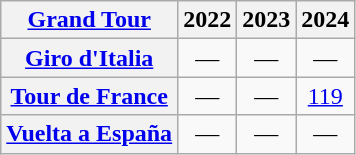<table class="wikitable plainrowheaders">
<tr>
<th scope="col"><a href='#'>Grand Tour</a></th>
<th scope="col">2022</th>
<th scope="col">2023</th>
<th scope="col">2024</th>
</tr>
<tr style="text-align:center;">
<th scope="row"> <a href='#'>Giro d'Italia</a></th>
<td>—</td>
<td>—</td>
<td>—</td>
</tr>
<tr style="text-align:center;">
<th scope="row"> <a href='#'>Tour de France</a></th>
<td>—</td>
<td>—</td>
<td><a href='#'>119</a></td>
</tr>
<tr style="text-align:center;">
<th scope="row"> <a href='#'>Vuelta a España</a></th>
<td>—</td>
<td>—</td>
<td>—</td>
</tr>
</table>
